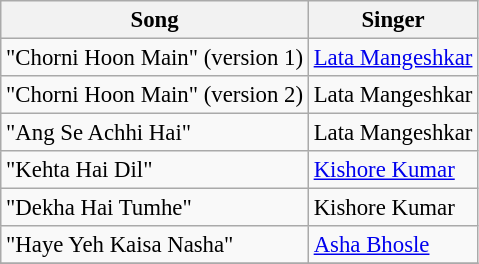<table class="wikitable" style="font-size:95%;">
<tr>
<th>Song</th>
<th>Singer</th>
</tr>
<tr>
<td>"Chorni Hoon Main" (version 1)</td>
<td><a href='#'>Lata Mangeshkar</a></td>
</tr>
<tr>
<td>"Chorni Hoon Main" (version 2)</td>
<td>Lata Mangeshkar</td>
</tr>
<tr>
<td>"Ang Se Achhi Hai"</td>
<td>Lata Mangeshkar</td>
</tr>
<tr>
<td>"Kehta Hai Dil"</td>
<td><a href='#'>Kishore Kumar</a></td>
</tr>
<tr>
<td>"Dekha Hai Tumhe"</td>
<td>Kishore Kumar</td>
</tr>
<tr>
<td>"Haye Yeh Kaisa Nasha"</td>
<td><a href='#'>Asha Bhosle</a></td>
</tr>
<tr>
</tr>
</table>
